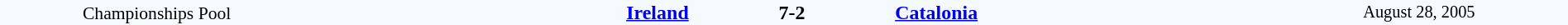<table style="width: 100%; background:#F5FAFF;" cellspacing="0">
<tr>
<td align=center rowspan=3 width=20% style=font-size:90%>Championships Pool</td>
</tr>
<tr>
<td width=24% align=right><strong><a href='#'>Ireland</a></strong></td>
<td align=center width=13%><strong>7-2</strong></td>
<td width=24%><strong><a href='#'>Catalonia</a></strong></td>
<td style=font-size:85% rowspan=3 align=center>August 28, 2005</td>
</tr>
</table>
